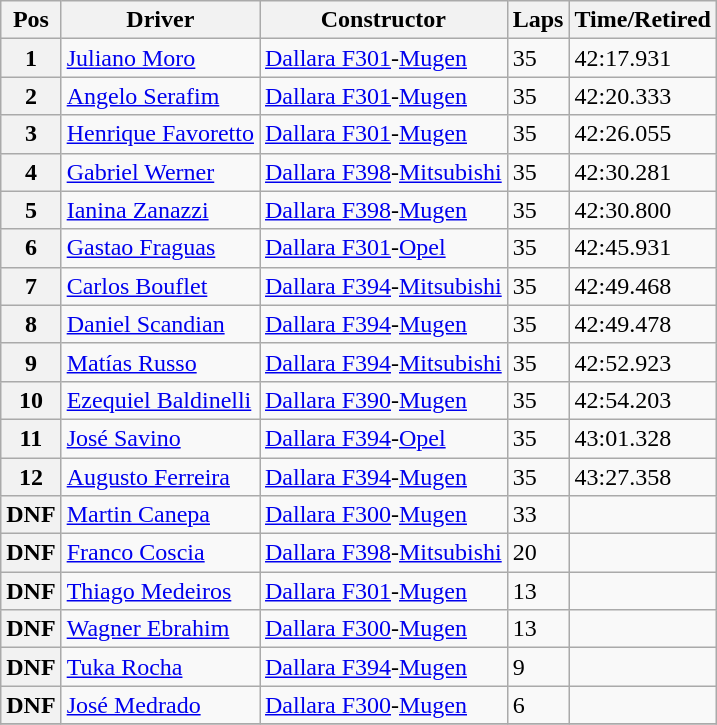<table class="wikitable sortable">
<tr>
<th>Pos</th>
<th>Driver</th>
<th>Constructor</th>
<th>Laps</th>
<th>Time/Retired</th>
</tr>
<tr>
<th>1</th>
<td> <a href='#'>Juliano Moro</a></td>
<td><a href='#'>Dallara F301</a>-<a href='#'>Mugen</a></td>
<td>35</td>
<td>42:17.931</td>
</tr>
<tr>
<th>2</th>
<td> <a href='#'>Angelo Serafim</a></td>
<td><a href='#'>Dallara F301</a>-<a href='#'>Mugen</a></td>
<td>35</td>
<td>42:20.333</td>
</tr>
<tr>
<th>3</th>
<td> <a href='#'>Henrique Favoretto</a></td>
<td><a href='#'>Dallara F301</a>-<a href='#'>Mugen</a></td>
<td>35</td>
<td>42:26.055</td>
</tr>
<tr>
<th>4</th>
<td> <a href='#'>Gabriel Werner</a></td>
<td><a href='#'>Dallara F398</a>-<a href='#'>Mitsubishi</a></td>
<td>35</td>
<td>42:30.281</td>
</tr>
<tr>
<th>5</th>
<td> <a href='#'>Ianina Zanazzi</a></td>
<td><a href='#'>Dallara F398</a>-<a href='#'>Mugen</a></td>
<td>35</td>
<td>42:30.800</td>
</tr>
<tr>
<th>6</th>
<td> <a href='#'>Gastao Fraguas</a></td>
<td><a href='#'>Dallara F301</a>-<a href='#'>Opel</a></td>
<td>35</td>
<td>42:45.931</td>
</tr>
<tr>
<th>7</th>
<td> <a href='#'>Carlos Bouflet</a></td>
<td><a href='#'>Dallara F394</a>-<a href='#'>Mitsubishi</a></td>
<td>35</td>
<td>42:49.468</td>
</tr>
<tr>
<th>8</th>
<td> <a href='#'>Daniel Scandian</a></td>
<td><a href='#'>Dallara F394</a>-<a href='#'>Mugen</a></td>
<td>35</td>
<td>42:49.478</td>
</tr>
<tr>
<th>9</th>
<td> <a href='#'>Matías Russo</a></td>
<td><a href='#'>Dallara F394</a>-<a href='#'>Mitsubishi</a></td>
<td>35</td>
<td>42:52.923</td>
</tr>
<tr>
<th>10</th>
<td> <a href='#'>Ezequiel Baldinelli</a></td>
<td><a href='#'>Dallara F390</a>-<a href='#'>Mugen</a></td>
<td>35</td>
<td>42:54.203</td>
</tr>
<tr>
<th>11</th>
<td> <a href='#'>José Savino</a></td>
<td><a href='#'>Dallara F394</a>-<a href='#'>Opel</a></td>
<td>35</td>
<td>43:01.328</td>
</tr>
<tr>
<th>12</th>
<td> <a href='#'>Augusto Ferreira</a></td>
<td><a href='#'>Dallara F394</a>-<a href='#'>Mugen</a></td>
<td>35</td>
<td>43:27.358</td>
</tr>
<tr>
<th>DNF</th>
<td> <a href='#'>Martin Canepa</a></td>
<td><a href='#'>Dallara F300</a>-<a href='#'>Mugen</a></td>
<td>33</td>
<td></td>
</tr>
<tr>
<th>DNF</th>
<td> <a href='#'>Franco Coscia</a></td>
<td><a href='#'>Dallara F398</a>-<a href='#'>Mitsubishi</a></td>
<td>20</td>
<td></td>
</tr>
<tr>
<th>DNF</th>
<td> <a href='#'>Thiago Medeiros</a></td>
<td><a href='#'>Dallara F301</a>-<a href='#'>Mugen</a></td>
<td>13</td>
<td></td>
</tr>
<tr>
<th>DNF</th>
<td> <a href='#'>Wagner Ebrahim</a></td>
<td><a href='#'>Dallara F300</a>-<a href='#'>Mugen</a></td>
<td>13</td>
<td></td>
</tr>
<tr>
<th>DNF</th>
<td> <a href='#'>Tuka Rocha</a></td>
<td><a href='#'>Dallara F394</a>-<a href='#'>Mugen</a></td>
<td>9</td>
<td></td>
</tr>
<tr>
<th>DNF</th>
<td> <a href='#'>José Medrado</a></td>
<td><a href='#'>Dallara F300</a>-<a href='#'>Mugen</a></td>
<td>6</td>
<td></td>
</tr>
<tr>
</tr>
</table>
